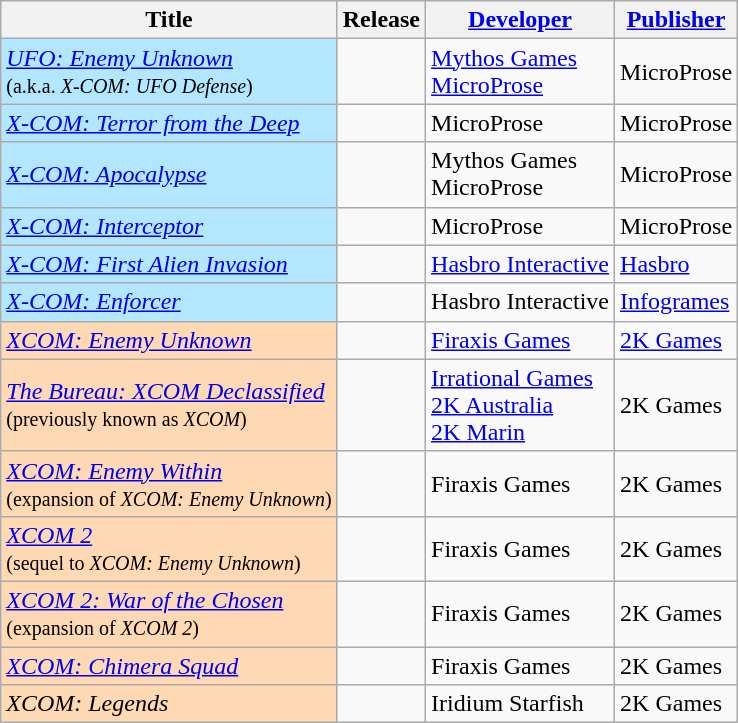<table class="wikitable">
<tr>
<th scope="col">Title</th>
<th scope="col">Release</th>
<th scope="col"><a href='#'>Developer</a></th>
<th scope="col"><a href='#'>Publisher</a></th>
</tr>
<tr>
<td style="background:#b3e6ff"><em><a href='#'>UFO: Enemy Unknown</a></em> <br><small>(a.k.a. <em>X-COM: UFO Defense</em>)</small></td>
<td></td>
<td><a href='#'>Mythos Games</a><br><a href='#'>MicroProse</a></td>
<td>MicroProse</td>
</tr>
<tr>
<td style="background:#b3e6ff"><em><a href='#'>X-COM: Terror from the Deep</a></em></td>
<td></td>
<td>MicroProse</td>
<td>MicroProse</td>
</tr>
<tr>
<td style="background:#b3e6ff"><em><a href='#'>X-COM: Apocalypse</a></em></td>
<td></td>
<td>Mythos Games<br>MicroProse</td>
<td>MicroProse</td>
</tr>
<tr>
<td style="background:#b3e6ff"><em><a href='#'>X-COM: Interceptor</a></em></td>
<td></td>
<td>MicroProse</td>
<td>MicroProse</td>
</tr>
<tr>
<td style="background:#b3e6ff"><em><a href='#'>X-COM: First Alien Invasion</a></em></td>
<td></td>
<td><a href='#'>Hasbro Interactive</a></td>
<td><a href='#'>Hasbro</a></td>
</tr>
<tr>
<td style="background:#b3e6ff"><em><a href='#'>X-COM: Enforcer</a></em></td>
<td></td>
<td>Hasbro Interactive</td>
<td><a href='#'>Infogrames</a></td>
</tr>
<tr>
<td style="background:#ffd9b3"><em><a href='#'>XCOM: Enemy Unknown</a></em></td>
<td></td>
<td><a href='#'>Firaxis Games</a></td>
<td><a href='#'>2K Games</a></td>
</tr>
<tr>
<td style="background:#ffd9b3"><em><a href='#'>The Bureau: XCOM Declassified</a></em><br><small>(previously known as <em>XCOM</em>)</small></td>
<td></td>
<td><a href='#'>Irrational Games</a><br><a href='#'>2K Australia</a><br><a href='#'>2K Marin</a></td>
<td>2K Games</td>
</tr>
<tr>
<td style="background:#ffd9b3"><em><a href='#'>XCOM: Enemy Within</a></em> <br><small>(expansion of <em>XCOM: Enemy Unknown</em>)</small></td>
<td></td>
<td>Firaxis Games</td>
<td>2K Games</td>
</tr>
<tr>
<td style="background:#ffd9b3"><em><a href='#'>XCOM 2</a></em> <br><small>(sequel to <em>XCOM: Enemy Unknown</em>)</small></td>
<td></td>
<td>Firaxis Games</td>
<td>2K Games</td>
</tr>
<tr>
<td style="background:#ffd9b3"><em><a href='#'>XCOM 2: War of the Chosen</a></em> <br><small>(expansion of <em>XCOM 2</em>)</small></td>
<td></td>
<td>Firaxis Games</td>
<td>2K Games</td>
</tr>
<tr>
<td style="background:#ffd9b3"><em><a href='#'>XCOM: Chimera Squad</a></em></td>
<td></td>
<td>Firaxis Games</td>
<td>2K Games</td>
</tr>
<tr>
<td style="background:#ffd9b3"><em>XCOM: Legends</em></td>
<td></td>
<td>Iridium Starfish</td>
<td>2K Games</td>
</tr>
</table>
